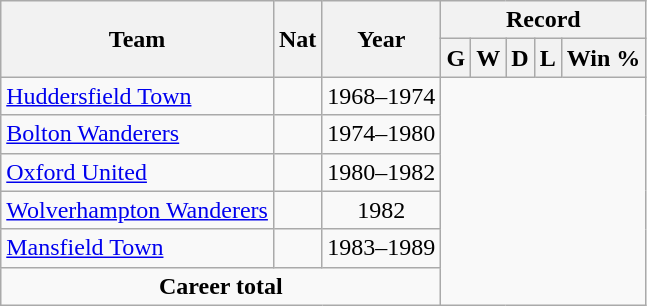<table class="wikitable" style="text-align: center">
<tr>
<th rowspan="2">Team</th>
<th rowspan="2">Nat</th>
<th rowspan="2">Year</th>
<th colspan="5">Record</th>
</tr>
<tr>
<th>G</th>
<th>W</th>
<th>D</th>
<th>L</th>
<th>Win %</th>
</tr>
<tr>
<td align="left"><a href='#'>Huddersfield Town</a></td>
<td></td>
<td>1968–1974<br></td>
</tr>
<tr>
<td align="left"><a href='#'>Bolton Wanderers</a></td>
<td></td>
<td>1974–1980<br></td>
</tr>
<tr>
<td align="left"><a href='#'>Oxford United</a></td>
<td></td>
<td>1980–1982<br></td>
</tr>
<tr>
<td align="left"><a href='#'>Wolverhampton Wanderers</a></td>
<td></td>
<td>1982<br></td>
</tr>
<tr>
<td align="left"><a href='#'>Mansfield Town</a></td>
<td></td>
<td>1983–1989<br></td>
</tr>
<tr>
<td colspan="3"><strong>Career total</strong><br></td>
</tr>
</table>
